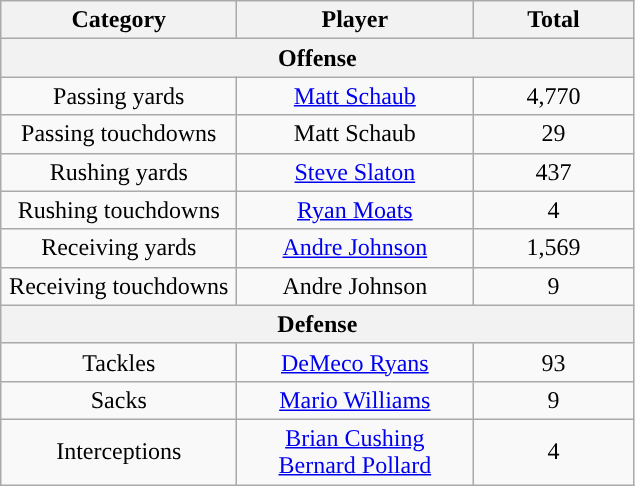<table class="wikitable" style="text-align:center">
<tr>
<th width="150">Category</th>
<th width="150">Player</th>
<th width="100">Total</th>
</tr>
<tr>
<th align="center" colspan="4">Offense</th>
</tr>
<tr>
<td>Passing yards</td>
<td><a href='#'>Matt Schaub</a></td>
<td>4,770</td>
</tr>
<tr>
<td>Passing touchdowns</td>
<td>Matt Schaub</td>
<td>29</td>
</tr>
<tr>
<td>Rushing yards</td>
<td><a href='#'>Steve Slaton</a></td>
<td>437</td>
</tr>
<tr>
<td>Rushing touchdowns</td>
<td><a href='#'>Ryan Moats</a></td>
<td>4</td>
</tr>
<tr>
<td>Receiving yards</td>
<td><a href='#'>Andre Johnson</a></td>
<td>1,569</td>
</tr>
<tr>
<td>Receiving touchdowns</td>
<td>Andre Johnson</td>
<td>9</td>
</tr>
<tr>
<th align="center" colspan="4">Defense</th>
</tr>
<tr>
<td>Tackles </td>
<td><a href='#'>DeMeco Ryans</a></td>
<td>93</td>
</tr>
<tr>
<td>Sacks</td>
<td><a href='#'>Mario Williams</a></td>
<td>9</td>
</tr>
<tr>
<td>Interceptions</td>
<td><a href='#'>Brian Cushing</a><br><a href='#'>Bernard Pollard</a></td>
<td>4</td>
</tr>
</table>
